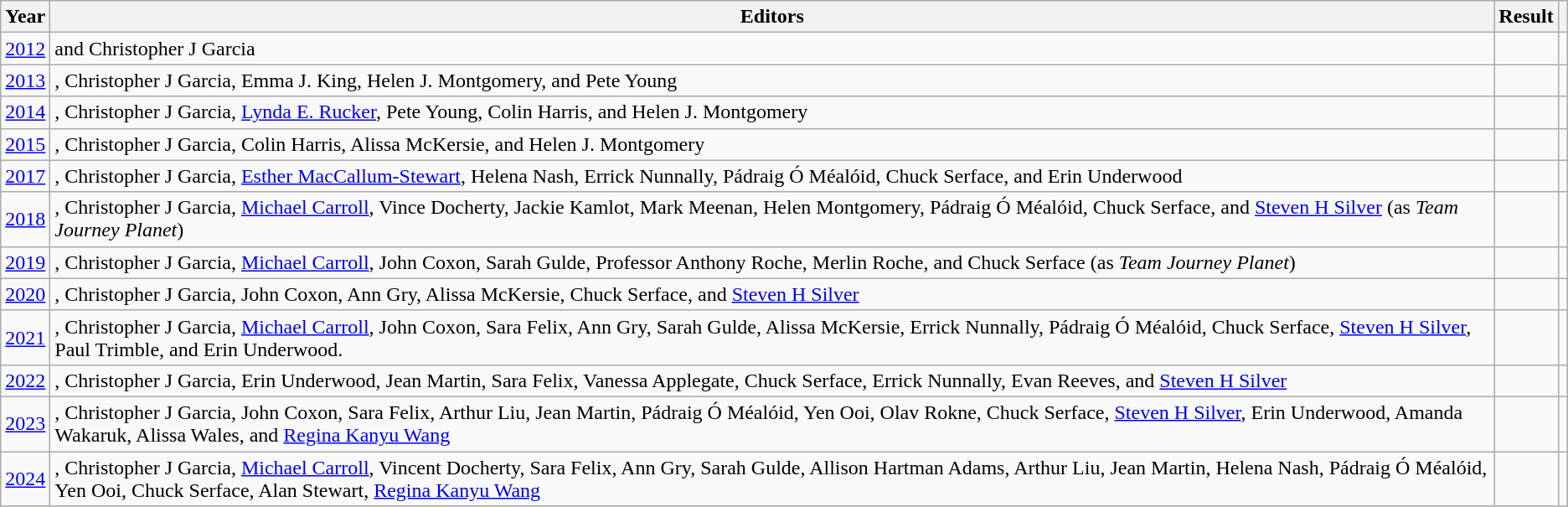<table class="wikitable">
<tr>
<th>Year</th>
<th>Editors</th>
<th>Result</th>
<th class="unsortable"></th>
</tr>
<tr>
<td><a href='#'>2012</a></td>
<td> and Christopher J Garcia</td>
<td></td>
<td align="center"></td>
</tr>
<tr>
<td><a href='#'>2013</a></td>
<td>, Christopher J Garcia, Emma J. King, Helen J. Montgomery, and Pete Young</td>
<td></td>
<td align="center"></td>
</tr>
<tr>
<td><a href='#'>2014</a></td>
<td>, Christopher J Garcia, <a href='#'>Lynda E. Rucker</a>, Pete Young, Colin Harris, and Helen J. Montgomery</td>
<td></td>
<td align="center"></td>
</tr>
<tr>
<td><a href='#'>2015</a></td>
<td>, Christopher J Garcia, Colin Harris, Alissa McKersie, and Helen J. Montgomery</td>
<td></td>
<td align="center"></td>
</tr>
<tr>
<td><a href='#'>2017</a></td>
<td>, Christopher J Garcia, <a href='#'>Esther MacCallum-Stewart</a>, Helena Nash, Errick Nunnally, Pádraig Ó Méalóid, Chuck Serface, and Erin Underwood</td>
<td></td>
<td align="center"></td>
</tr>
<tr>
<td><a href='#'>2018</a></td>
<td>, Christopher J Garcia, <a href='#'>Michael Carroll</a>, Vince Docherty, Jackie Kamlot, Mark Meenan, Helen Montgomery, Pádraig Ó Méalóid, Chuck Serface, and <a href='#'>Steven H Silver</a> (as <em>Team Journey Planet</em>)</td>
<td></td>
<td align="center"></td>
</tr>
<tr>
<td><a href='#'>2019</a></td>
<td>, Christopher J Garcia, <a href='#'>Michael Carroll</a>,  John Coxon, Sarah Gulde, Professor Anthony Roche, Merlin Roche, and Chuck Serface (as <em>Team Journey Planet</em>)</td>
<td></td>
<td align="center"></td>
</tr>
<tr>
<td><a href='#'>2020</a></td>
<td>, Christopher J Garcia, John Coxon, Ann Gry, Alissa McKersie, Chuck Serface, and <a href='#'>Steven H Silver</a></td>
<td></td>
<td align="center"></td>
</tr>
<tr>
<td><a href='#'>2021</a></td>
<td>, Christopher J Garcia, <a href='#'>Michael Carroll</a>, John Coxon, Sara Felix, Ann Gry, Sarah Gulde, Alissa McKersie, Errick Nunnally, Pádraig Ó Méalóid, Chuck Serface, <a href='#'>Steven H Silver</a>, Paul Trimble, and Erin Underwood.</td>
<td></td>
<td align="center"></td>
</tr>
<tr>
<td><a href='#'>2022</a></td>
<td>, Christopher J Garcia, Erin Underwood, Jean Martin, Sara Felix, Vanessa Applegate, Chuck Serface, Errick Nunnally, Evan Reeves, and <a href='#'>Steven H Silver</a></td>
<td></td>
<td align="center"></td>
</tr>
<tr>
<td><a href='#'>2023</a></td>
<td>, Christopher J Garcia, John Coxon, Sara Felix, Arthur Liu, Jean Martin, Pádraig Ó Méalóid, Yen Ooi, Olav Rokne, Chuck Serface, <a href='#'>Steven H Silver</a>, Erin Underwood, Amanda Wakaruk, Alissa Wales, and <a href='#'>Regina Kanyu Wang</a></td>
<td></td>
<td align="center"></td>
</tr>
<tr>
<td><a href='#'>2024</a></td>
<td>, Christopher J Garcia, <a href='#'>Michael Carroll</a>, Vincent Docherty, Sara Felix, Ann Gry, Sarah Gulde, Allison Hartman Adams, Arthur Liu, Jean Martin, Helena Nash, Pádraig Ó Méalóid, Yen Ooi, Chuck Serface, Alan Stewart, <a href='#'>Regina Kanyu Wang</a></td>
<td></td>
</tr>
</table>
